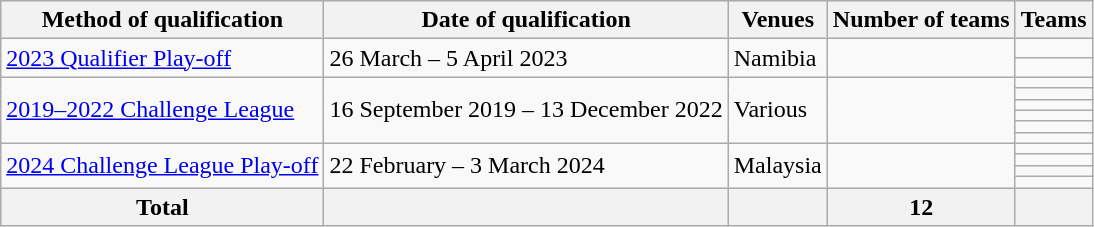<table class="wikitable">
<tr>
<th scope=col>Method of qualification</th>
<th>Date of qualification</th>
<th>Venues</th>
<th>Number of teams</th>
<th>Teams</th>
</tr>
<tr>
<td rowspan=2><a href='#'>2023 Qualifier Play-off</a></td>
<td rowspan=2>26 March – 5 April 2023</td>
<td rowspan=2>Namibia</td>
<td rowspan=2></td>
<td></td>
</tr>
<tr>
<td></td>
</tr>
<tr>
<td rowspan=6><a href='#'>2019–2022 Challenge League</a></td>
<td rowspan=6>16 September 2019 – 13 December 2022</td>
<td rowspan=6>Various</td>
<td rowspan=6></td>
<td></td>
</tr>
<tr>
<td></td>
</tr>
<tr>
<td></td>
</tr>
<tr>
<td></td>
</tr>
<tr>
<td></td>
</tr>
<tr>
<td></td>
</tr>
<tr>
<td rowspan=4><a href='#'>2024 Challenge League Play-off</a></td>
<td rowspan=4>22 February – 3 March 2024</td>
<td rowspan=4>Malaysia</td>
<td rowspan=4></td>
<td></td>
</tr>
<tr>
<td></td>
</tr>
<tr>
<td></td>
</tr>
<tr>
<td></td>
</tr>
<tr>
<th>Total</th>
<th></th>
<th></th>
<th>12</th>
<th></th>
</tr>
</table>
